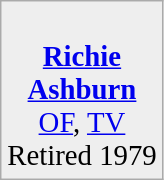<table class="wikitable" style="font-style:bold; font-size:120%; border:3px" cellpadding="3">
<tr align="center" bgcolor="eeeeee">
<td><br><strong><a href='#'>Richie<br>Ashburn</a></strong><br><a href='#'>OF</a>, <a href='#'>TV</a><br><span>Retired 1979</span></td>
</tr>
</table>
